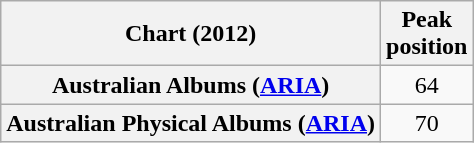<table class="wikitable plainrowheaders">
<tr>
<th>Chart (2012)</th>
<th>Peak<br>position</th>
</tr>
<tr>
<th scope="row">Australian Albums (<a href='#'>ARIA</a>)</th>
<td align=center>64</td>
</tr>
<tr>
<th scope="row">Australian Physical Albums (<a href='#'>ARIA</a>)</th>
<td align=center>70</td>
</tr>
</table>
